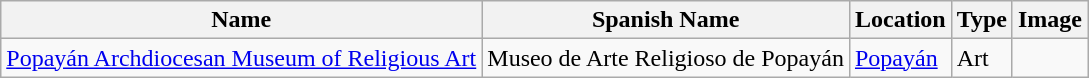<table class="wikitable sortable">
<tr>
<th>Name</th>
<th>Spanish Name</th>
<th>Location</th>
<th>Type</th>
<th>Image</th>
</tr>
<tr>
<td><a href='#'>Popayán Archdiocesan Museum of Religious Art</a></td>
<td>Museo de Arte Religioso de Popayán</td>
<td><a href='#'>Popayán</a></td>
<td>Art</td>
<td></td>
</tr>
</table>
